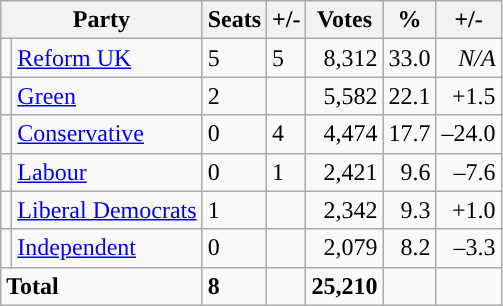<table class="wikitable sortable">
<tr>
<th colspan="2">Party</th>
<th>Seats</th>
<th>+/-</th>
<th>Votes</th>
<th>%</th>
<th>+/-</th>
</tr>
<tr>
<td style="background-color: "></td>
<td><a href='#'>Reform UK</a></td>
<td>5</td>
<td> 5</td>
<td style="text-align:right;">8,312</td>
<td style="text-align:right;">33.0</td>
<td style="text-align:right;"><em>N/A</em></td>
</tr>
<tr>
<td style="background-color: "></td>
<td><a href='#'>Green</a></td>
<td>2</td>
<td></td>
<td style="text-align:right;">5,582</td>
<td style="text-align:right;">22.1</td>
<td style="text-align:right;">+1.5</td>
</tr>
<tr>
<td style="background-color: "></td>
<td><a href='#'>Conservative</a></td>
<td>0</td>
<td> 4</td>
<td style="text-align:right;">4,474</td>
<td style="text-align:right;">17.7</td>
<td style="text-align:right;">–24.0</td>
</tr>
<tr>
<td style="background-color: "></td>
<td><a href='#'>Labour</a></td>
<td>0</td>
<td> 1</td>
<td style="text-align:right;">2,421</td>
<td style="text-align:right;">9.6</td>
<td style="text-align:right;">–7.6</td>
</tr>
<tr>
<td style="background-color: "></td>
<td><a href='#'>Liberal Democrats</a></td>
<td>1</td>
<td></td>
<td style="text-align:right;">2,342</td>
<td style="text-align:right;">9.3</td>
<td style="text-align:right;">+1.0</td>
</tr>
<tr>
<td style="background-color: "></td>
<td><a href='#'>Independent</a></td>
<td>0</td>
<td></td>
<td style="text-align:right;">2,079</td>
<td style="text-align:right;">8.2</td>
<td style="text-align:right;">–3.3</td>
</tr>
<tr>
<td colspan="2"><strong>Total</strong></td>
<td><strong>8</strong></td>
<td></td>
<td style="text-align:right;"><strong>25,210</strong></td>
<td style="text-align:right;"></td>
<td style="text-align:right;"></td>
</tr>
</table>
